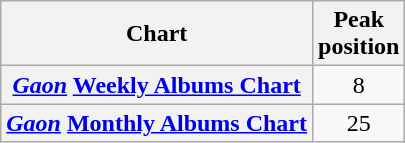<table class="wikitable sortable plainrowheaders">
<tr>
<th scope="col">Chart</th>
<th scope="col">Peak<br>position</th>
</tr>
<tr>
<th scope="row"><em><a href='#'>Gaon</a></em> <a href='#'>Weekly Albums Chart</a></th>
<td align="center">8</td>
</tr>
<tr>
<th scope="row"><em><a href='#'>Gaon</a></em> <a href='#'>Monthly Albums Chart</a></th>
<td align="center">25</td>
</tr>
</table>
